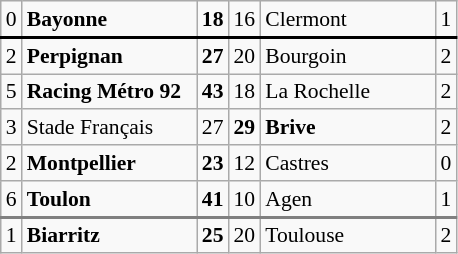<table class="wikitable left" cellpadding="0" cellspacing="0" style="font-size:90%;">
<tr style="border-bottom:2px solid black;">
<td>0</td>
<td width="110px"><strong>Bayonne</strong></td>
<td><strong>18</strong></td>
<td>16</td>
<td width="110px">Clermont</td>
<td>1</td>
</tr>
<tr>
<td>2</td>
<td><strong>Perpignan</strong></td>
<td><strong>27</strong></td>
<td>20</td>
<td>Bourgoin</td>
<td>2</td>
</tr>
<tr>
<td>5</td>
<td><strong>Racing Métro 92</strong></td>
<td><strong>43</strong></td>
<td>18</td>
<td>La Rochelle</td>
<td>2</td>
</tr>
<tr>
<td>3</td>
<td>Stade Français</td>
<td>27</td>
<td><strong>29</strong></td>
<td><strong>Brive</strong></td>
<td>2</td>
</tr>
<tr>
<td>2</td>
<td><strong>Montpellier</strong></td>
<td><strong>23</strong></td>
<td>12</td>
<td>Castres</td>
<td>0</td>
</tr>
<tr style="border-bottom:2px solid grey;">
<td>6</td>
<td><strong>Toulon</strong></td>
<td><strong>41</strong></td>
<td>10</td>
<td>Agen</td>
<td>1</td>
</tr>
<tr>
<td>1</td>
<td><strong>Biarritz</strong></td>
<td><strong>25</strong></td>
<td>20</td>
<td>Toulouse</td>
<td>2</td>
</tr>
</table>
